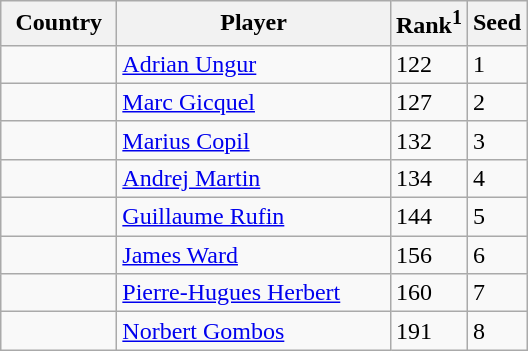<table class="sortable wikitable">
<tr>
<th width="70">Country</th>
<th width="175">Player</th>
<th>Rank<sup>1</sup></th>
<th>Seed</th>
</tr>
<tr>
<td></td>
<td><a href='#'>Adrian Ungur</a></td>
<td>122</td>
<td>1</td>
</tr>
<tr>
<td></td>
<td><a href='#'>Marc Gicquel</a></td>
<td>127</td>
<td>2</td>
</tr>
<tr>
<td></td>
<td><a href='#'>Marius Copil</a></td>
<td>132</td>
<td>3</td>
</tr>
<tr>
<td></td>
<td><a href='#'>Andrej Martin</a></td>
<td>134</td>
<td>4</td>
</tr>
<tr>
<td></td>
<td><a href='#'>Guillaume Rufin</a></td>
<td>144</td>
<td>5</td>
</tr>
<tr>
<td></td>
<td><a href='#'>James Ward</a></td>
<td>156</td>
<td>6</td>
</tr>
<tr>
<td></td>
<td><a href='#'>Pierre-Hugues Herbert</a></td>
<td>160</td>
<td>7</td>
</tr>
<tr>
<td></td>
<td><a href='#'>Norbert Gombos</a></td>
<td>191</td>
<td>8</td>
</tr>
</table>
